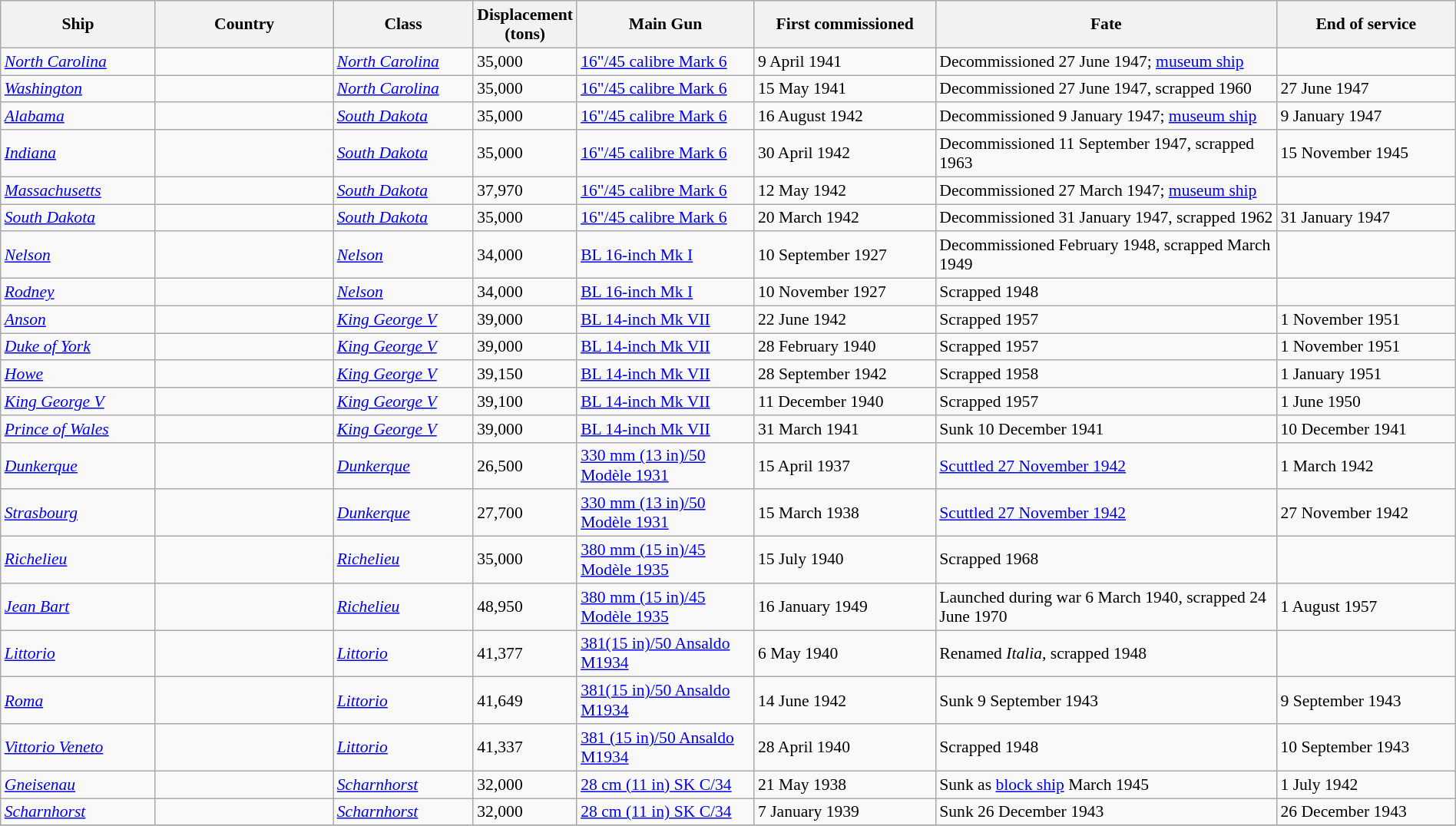<table class="wikitable sortable" style="width:100%; font-size: 90%; text-align: left">
<tr>
<th style="width:11%">Ship</th>
<th style="width:13%">Country</th>
<th style="width:10%">Class</th>
<th style="width:2%">Displacement (tons)</th>
<th style="width:13%">Main Gun</th>
<th style="width:13%">First commissioned</th>
<th style="width:25%">Fate</th>
<th style="width:13%">End of service</th>
</tr>
<tr>
<td><a href='#'><em>North Carolina</em></a></td>
<td></td>
<td><a href='#'><em>North Carolina</em></a></td>
<td>35,000</td>
<td><a href='#'>16"/45 calibre Mark 6</a></td>
<td>9 April 1941</td>
<td>Decommissioned 27 June 1947; <a href='#'>museum ship</a></td>
<td></td>
</tr>
<tr>
<td><a href='#'><em>Washington</em></a></td>
<td></td>
<td><a href='#'><em>North Carolina</em></a></td>
<td>35,000</td>
<td><a href='#'>16"/45 calibre Mark 6</a></td>
<td>15 May 1941</td>
<td>Decommissioned 27 June 1947, scrapped 1960</td>
<td>27 June 1947</td>
</tr>
<tr>
<td><a href='#'><em>Alabama</em></a></td>
<td></td>
<td><a href='#'><em>South Dakota</em></a></td>
<td>35,000</td>
<td><a href='#'>16"/45 calibre Mark 6</a></td>
<td>16 August 1942</td>
<td>Decommissioned 9 January 1947; <a href='#'>museum ship</a></td>
<td>9 January 1947</td>
</tr>
<tr !>
<td><a href='#'><em>Indiana</em></a></td>
<td></td>
<td><a href='#'><em>South Dakota</em></a></td>
<td>35,000</td>
<td><a href='#'>16"/45 calibre Mark 6</a></td>
<td>30 April 1942</td>
<td>Decommissioned 11 September 1947, scrapped 1963</td>
<td>15 November 1945</td>
</tr>
<tr !>
<td><a href='#'><em>Massachusetts</em></a></td>
<td></td>
<td><a href='#'><em>South Dakota</em></a></td>
<td>37,970</td>
<td><a href='#'>16"/45 calibre Mark 6</a></td>
<td>12 May 1942</td>
<td>Decommissioned 27 March 1947; <a href='#'>museum ship</a></td>
<td></td>
</tr>
<tr !>
<td><a href='#'><em>South Dakota</em></a></td>
<td></td>
<td><a href='#'><em>South Dakota</em></a></td>
<td>35,000</td>
<td><a href='#'>16"/45 calibre Mark 6</a></td>
<td>20 March 1942</td>
<td>Decommissioned 31 January 1947, scrapped 1962</td>
<td>31 January 1947</td>
</tr>
<tr>
<td><a href='#'><em>Nelson</em></a></td>
<td></td>
<td><a href='#'><em>Nelson</em></a></td>
<td>34,000</td>
<td><a href='#'>BL 16-inch Mk I</a></td>
<td>10 September 1927</td>
<td>Decommissioned February 1948, scrapped March 1949</td>
<td></td>
</tr>
<tr>
<td><a href='#'><em>Rodney</em></a></td>
<td></td>
<td><a href='#'><em>Nelson</em></a></td>
<td>34,000</td>
<td><a href='#'>BL 16-inch Mk I</a></td>
<td>10 November 1927</td>
<td>Scrapped 1948</td>
<td></td>
</tr>
<tr>
<td><a href='#'><em>Anson</em></a></td>
<td></td>
<td><a href='#'><em>King George V</em></a></td>
<td>39,000</td>
<td><a href='#'>BL 14-inch Mk VII</a></td>
<td>22 June 1942</td>
<td>Scrapped 1957</td>
<td>1 November 1951</td>
</tr>
<tr !>
<td><a href='#'><em>Duke of York</em></a></td>
<td></td>
<td><a href='#'><em>King George V</em></a></td>
<td>39,000</td>
<td><a href='#'>BL 14-inch Mk VII</a></td>
<td>28 February 1940</td>
<td>Scrapped 1957</td>
<td>1 November 1951</td>
</tr>
<tr !>
<td><a href='#'><em>Howe</em></a></td>
<td></td>
<td><a href='#'><em>King George V</em></a></td>
<td>39,150</td>
<td><a href='#'>BL 14-inch Mk VII</a></td>
<td>28 September 1942</td>
<td>Scrapped 1958</td>
<td>1 January 1951</td>
</tr>
<tr !>
<td><a href='#'><em>King George V</em></a></td>
<td></td>
<td><a href='#'><em>King George V</em></a></td>
<td>39,100</td>
<td><a href='#'>BL 14-inch Mk VII</a></td>
<td>11 December 1940</td>
<td>Scrapped 1957</td>
<td>1 June 1950</td>
</tr>
<tr !>
<td><a href='#'><em>Prince of Wales</em></a></td>
<td></td>
<td><a href='#'><em>King George V</em></a></td>
<td>39,000</td>
<td><a href='#'>BL 14-inch Mk VII</a></td>
<td>31 March 1941</td>
<td>Sunk 10 December 1941</td>
<td>10 December 1941</td>
</tr>
<tr !>
<td><a href='#'><em>Dunkerque</em></a></td>
<td></td>
<td><a href='#'><em>Dunkerque</em></a></td>
<td>26,500</td>
<td><a href='#'>330 mm (13 in)/50 Modèle 1931</a></td>
<td>15 April 1937</td>
<td><a href='#'>Scuttled 27 November 1942</a></td>
<td>1 March 1942</td>
</tr>
<tr !>
<td><a href='#'><em>Strasbourg</em></a></td>
<td></td>
<td><a href='#'><em>Dunkerque</em></a></td>
<td>27,700</td>
<td><a href='#'>330 mm (13 in)/50 Modèle 1931</a></td>
<td>15 March 1938</td>
<td><a href='#'>Scuttled 27 November 1942</a></td>
<td>27 November 1942</td>
</tr>
<tr !>
<td><a href='#'><em>Richelieu</em></a></td>
<td><br></td>
<td><a href='#'><em>Richelieu</em></a></td>
<td>35,000</td>
<td><a href='#'>380 mm (15 in)/45 Modèle 1935</a></td>
<td>15 July 1940</td>
<td>Scrapped 1968</td>
<td></td>
</tr>
<tr !>
<td><a href='#'><em>Jean Bart</em></a></td>
<td></td>
<td><a href='#'><em>Richelieu</em></a></td>
<td>48,950</td>
<td><a href='#'>380 mm (15 in)/45 Modèle 1935</a></td>
<td>16 January 1949</td>
<td>Launched during war 6 March 1940, scrapped 24 June 1970</td>
<td>1 August 1957</td>
</tr>
<tr>
<td><a href='#'><em>Littorio</em></a></td>
<td></td>
<td><a href='#'><em>Littorio</em></a></td>
<td>41,377</td>
<td><a href='#'>381(15 in)/50 Ansaldo M1934</a></td>
<td>6 May 1940</td>
<td>Renamed <em>Italia</em>, scrapped 1948</td>
<td></td>
</tr>
<tr>
<td><a href='#'><em>Roma</em></a></td>
<td></td>
<td><a href='#'><em>Littorio</em></a></td>
<td>41,649</td>
<td><a href='#'>381(15 in)/50 Ansaldo M1934</a></td>
<td>14 June 1942</td>
<td>Sunk 9 September 1943</td>
<td>9 September 1943</td>
</tr>
<tr>
<td><a href='#'><em>Vittorio Veneto</em></a></td>
<td></td>
<td><a href='#'><em>Littorio</em></a></td>
<td>41,337</td>
<td><a href='#'>381 (15 in)/50 Ansaldo M1934</a></td>
<td>28 April 1940</td>
<td>Scrapped 1948</td>
<td>10 September 1943</td>
</tr>
<tr>
<td><a href='#'><em>Gneisenau</em></a></td>
<td></td>
<td><a href='#'><em>Scharnhorst</em></a></td>
<td>32,000</td>
<td><a href='#'>28 cm (11 in) SK C/34</a></td>
<td>21 May 1938</td>
<td>Sunk as <a href='#'>block ship</a> March 1945</td>
<td>1 July 1942</td>
</tr>
<tr>
<td><a href='#'><em>Scharnhorst</em></a></td>
<td></td>
<td><a href='#'><em>Scharnhorst</em></a></td>
<td>32,000</td>
<td><a href='#'>28 cm (11 in) SK C/34</a></td>
<td>7 January 1939</td>
<td>Sunk 26 December 1943</td>
<td>26 December 1943</td>
</tr>
<tr>
</tr>
</table>
